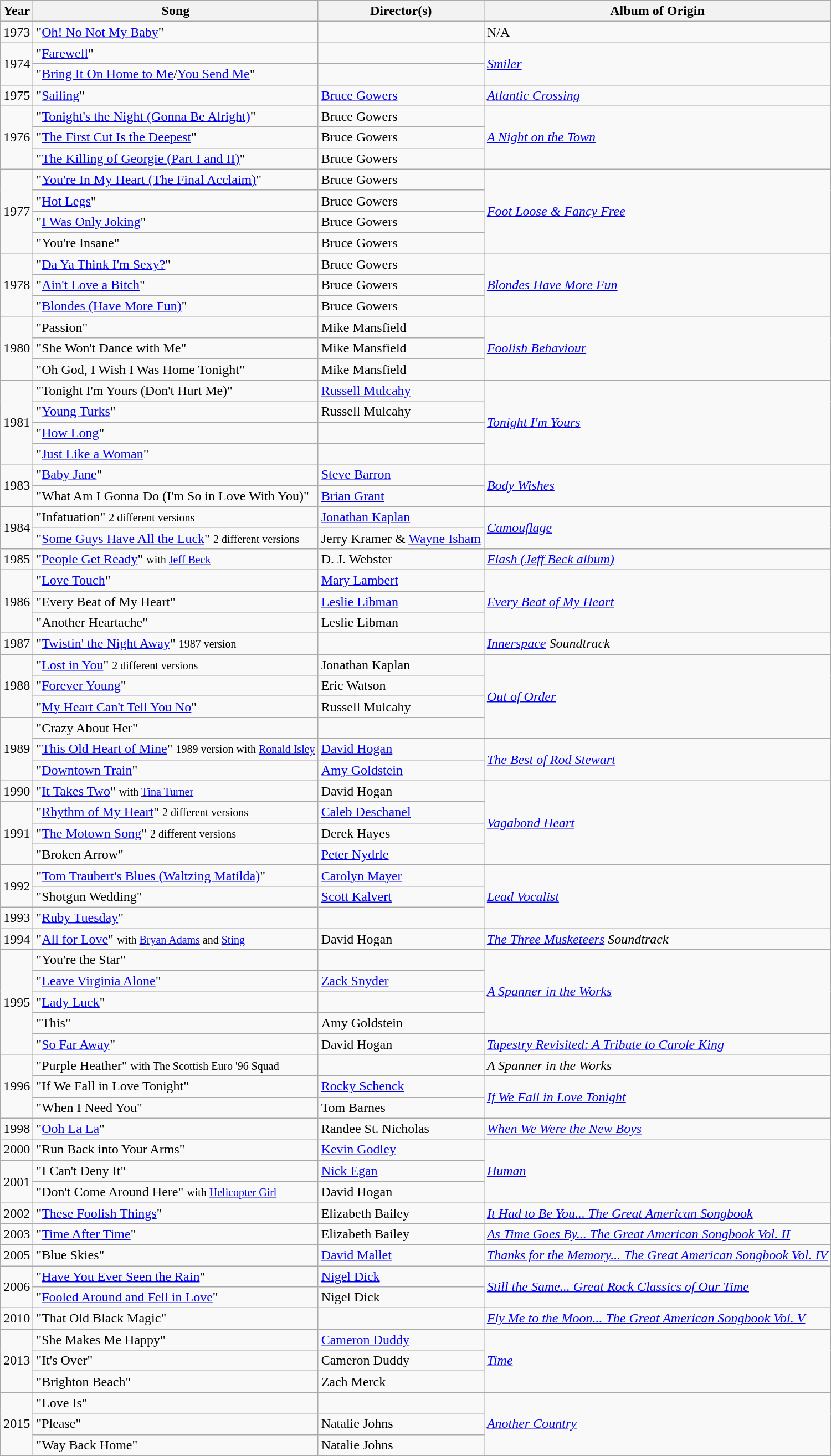<table class="wikitable">
<tr>
<th>Year</th>
<th>Song</th>
<th>Director(s)</th>
<th>Album of Origin</th>
</tr>
<tr>
<td>1973</td>
<td>"<a href='#'>Oh! No Not My Baby</a>"</td>
<td></td>
<td>N/A</td>
</tr>
<tr>
<td rowspan="2">1974</td>
<td>"<a href='#'>Farewell</a>"</td>
<td></td>
<td rowspan="2"><em><a href='#'>Smiler</a></em></td>
</tr>
<tr>
<td>"<a href='#'>Bring It On Home to Me</a>/<a href='#'>You Send Me</a>"</td>
<td></td>
</tr>
<tr>
<td>1975</td>
<td>"<a href='#'>Sailing</a>"</td>
<td><a href='#'>Bruce Gowers</a></td>
<td><em><a href='#'>Atlantic Crossing</a></em></td>
</tr>
<tr>
<td rowspan="3">1976</td>
<td>"<a href='#'>Tonight's the Night (Gonna Be Alright)</a>"</td>
<td>Bruce Gowers</td>
<td rowspan="3"><em><a href='#'>A Night on the Town</a></em></td>
</tr>
<tr>
<td>"<a href='#'>The First Cut Is the Deepest</a>"</td>
<td>Bruce Gowers</td>
</tr>
<tr>
<td>"<a href='#'>The Killing of Georgie (Part I and II)</a>"</td>
<td>Bruce Gowers</td>
</tr>
<tr>
<td rowspan="4">1977</td>
<td>"<a href='#'>You're In My Heart (The Final Acclaim)</a>"</td>
<td>Bruce Gowers</td>
<td rowspan="4"><em><a href='#'>Foot Loose & Fancy Free</a></em></td>
</tr>
<tr>
<td>"<a href='#'>Hot Legs</a>"</td>
<td>Bruce Gowers</td>
</tr>
<tr>
<td>"<a href='#'>I Was Only Joking</a>"</td>
<td>Bruce Gowers</td>
</tr>
<tr>
<td>"You're Insane"</td>
<td>Bruce Gowers</td>
</tr>
<tr>
<td rowspan="3">1978</td>
<td>"<a href='#'>Da Ya Think I'm Sexy?</a>"</td>
<td>Bruce Gowers</td>
<td rowspan="3"><em><a href='#'>Blondes Have More Fun</a></em></td>
</tr>
<tr>
<td>"<a href='#'>Ain't Love a Bitch</a>"</td>
<td>Bruce Gowers</td>
</tr>
<tr>
<td>"<a href='#'>Blondes (Have More Fun)</a>"</td>
<td>Bruce Gowers</td>
</tr>
<tr>
<td rowspan="3">1980</td>
<td>"Passion"</td>
<td>Mike Mansfield</td>
<td rowspan="3"><em><a href='#'>Foolish Behaviour</a></em></td>
</tr>
<tr>
<td>"She Won't Dance with Me"</td>
<td>Mike Mansfield</td>
</tr>
<tr>
<td>"Oh God, I Wish I Was Home Tonight"</td>
<td>Mike Mansfield</td>
</tr>
<tr>
<td rowspan="4">1981</td>
<td>"Tonight I'm Yours (Don't Hurt Me)"</td>
<td><a href='#'>Russell Mulcahy</a></td>
<td rowspan="4"><em><a href='#'>Tonight I'm Yours</a></em></td>
</tr>
<tr>
<td>"<a href='#'>Young Turks</a>"</td>
<td>Russell Mulcahy</td>
</tr>
<tr>
<td>"<a href='#'>How Long</a>"</td>
<td></td>
</tr>
<tr>
<td>"<a href='#'>Just Like a Woman</a>"</td>
<td></td>
</tr>
<tr>
<td rowspan="2">1983</td>
<td>"<a href='#'>Baby Jane</a>"</td>
<td><a href='#'>Steve Barron</a></td>
<td rowspan="2"><em><a href='#'>Body Wishes</a></em></td>
</tr>
<tr>
<td>"What Am I Gonna Do (I'm So in Love With You)"</td>
<td><a href='#'>Brian Grant</a></td>
</tr>
<tr>
<td rowspan="2">1984</td>
<td>"Infatuation" <small> 2 different versions</small></td>
<td><a href='#'>Jonathan Kaplan</a></td>
<td rowspan="2"><em><a href='#'>Camouflage</a></em></td>
</tr>
<tr>
<td>"<a href='#'>Some Guys Have All the Luck</a>" <small> 2 different versions</small></td>
<td>Jerry Kramer & <a href='#'>Wayne Isham</a></td>
</tr>
<tr>
<td>1985</td>
<td>"<a href='#'>People Get Ready</a>" <small> with <a href='#'>Jeff Beck</a></small></td>
<td>D. J. Webster</td>
<td><em><a href='#'>Flash (Jeff Beck album)</a></em></td>
</tr>
<tr>
<td rowspan="3">1986</td>
<td>"<a href='#'>Love Touch</a>"</td>
<td><a href='#'>Mary Lambert</a></td>
<td rowspan="3"><em><a href='#'>Every Beat of My Heart</a></em></td>
</tr>
<tr>
<td>"Every Beat of My Heart"</td>
<td><a href='#'>Leslie Libman</a></td>
</tr>
<tr>
<td>"Another Heartache"</td>
<td>Leslie Libman</td>
</tr>
<tr>
<td>1987</td>
<td>"<a href='#'>Twistin' the Night Away</a>" <small> 1987 version</small></td>
<td></td>
<td><em><a href='#'>Innerspace</a> Soundtrack</em></td>
</tr>
<tr>
<td rowspan="3">1988</td>
<td>"<a href='#'>Lost in You</a>" <small> 2 different versions</small></td>
<td>Jonathan Kaplan</td>
<td rowspan="4"><em><a href='#'>Out of Order</a></em></td>
</tr>
<tr>
<td>"<a href='#'>Forever Young</a>"</td>
<td>Eric Watson</td>
</tr>
<tr>
<td>"<a href='#'>My Heart Can't Tell You No</a>"</td>
<td>Russell Mulcahy</td>
</tr>
<tr>
<td rowspan="3">1989</td>
<td>"Crazy About Her"</td>
<td></td>
</tr>
<tr>
<td>"<a href='#'>This Old Heart of Mine</a>" <small> 1989 version with <a href='#'>Ronald Isley</a></small></td>
<td><a href='#'>David Hogan</a></td>
<td rowspan="2"><em><a href='#'>The Best of Rod Stewart</a></em></td>
</tr>
<tr>
<td>"<a href='#'>Downtown Train</a>"</td>
<td><a href='#'>Amy Goldstein</a></td>
</tr>
<tr>
<td>1990</td>
<td>"<a href='#'>It Takes Two</a>" <small> with <a href='#'>Tina Turner</a></small></td>
<td>David Hogan</td>
<td rowspan="4"><em><a href='#'>Vagabond Heart</a></em></td>
</tr>
<tr>
<td rowspan="3">1991</td>
<td>"<a href='#'>Rhythm of My Heart</a>" <small> 2 different versions</small></td>
<td><a href='#'>Caleb Deschanel</a></td>
</tr>
<tr>
<td>"<a href='#'>The Motown Song</a>" <small> 2 different versions</small></td>
<td>Derek Hayes</td>
</tr>
<tr>
<td>"Broken Arrow"</td>
<td><a href='#'>Peter Nydrle</a></td>
</tr>
<tr>
<td rowspan="2">1992</td>
<td>"<a href='#'>Tom Traubert's Blues (Waltzing Matilda)</a>"</td>
<td><a href='#'>Carolyn Mayer</a></td>
<td rowspan="3"><em><a href='#'>Lead Vocalist</a></em></td>
</tr>
<tr>
<td>"Shotgun Wedding"</td>
<td><a href='#'>Scott Kalvert</a></td>
</tr>
<tr>
<td>1993</td>
<td>"<a href='#'>Ruby Tuesday</a>"</td>
<td></td>
</tr>
<tr>
<td>1994</td>
<td>"<a href='#'>All for Love</a>" <small> with <a href='#'>Bryan Adams</a> and <a href='#'>Sting</a></small></td>
<td>David Hogan</td>
<td><em><a href='#'>The Three Musketeers</a> Soundtrack</em></td>
</tr>
<tr>
<td rowspan="5">1995</td>
<td>"You're the Star"</td>
<td></td>
<td rowspan="4"><em><a href='#'>A Spanner in the Works</a></em></td>
</tr>
<tr>
<td>"<a href='#'>Leave Virginia Alone</a>"</td>
<td><a href='#'>Zack Snyder</a></td>
</tr>
<tr>
<td>"<a href='#'>Lady Luck</a>"</td>
<td></td>
</tr>
<tr>
<td>"This"</td>
<td>Amy Goldstein</td>
</tr>
<tr>
<td>"<a href='#'>So Far Away</a>"</td>
<td>David Hogan</td>
<td><em><a href='#'>Tapestry Revisited: A Tribute to Carole King</a></em></td>
</tr>
<tr>
<td rowspan="3">1996</td>
<td>"Purple Heather" <small> with The Scottish Euro '96 Squad</small></td>
<td></td>
<td><em>A Spanner in the Works</em></td>
</tr>
<tr>
<td>"If We Fall in Love Tonight"</td>
<td><a href='#'>Rocky Schenck</a></td>
<td rowspan="2"><em><a href='#'>If We Fall in Love Tonight</a></em></td>
</tr>
<tr>
<td>"When I Need You"</td>
<td>Tom Barnes</td>
</tr>
<tr>
<td>1998</td>
<td>"<a href='#'>Ooh La La</a>"</td>
<td>Randee St. Nicholas</td>
<td><em><a href='#'>When We Were the New Boys</a></em></td>
</tr>
<tr>
<td>2000</td>
<td>"Run Back into Your Arms"</td>
<td><a href='#'>Kevin Godley</a></td>
<td rowspan="3"><em><a href='#'>Human</a></em></td>
</tr>
<tr>
<td rowspan="2">2001</td>
<td>"I Can't Deny It"</td>
<td><a href='#'>Nick Egan</a></td>
</tr>
<tr>
<td>"Don't Come Around Here" <small> with <a href='#'>Helicopter Girl</a></small></td>
<td>David Hogan</td>
</tr>
<tr>
<td>2002</td>
<td>"<a href='#'>These Foolish Things</a>"</td>
<td>Elizabeth Bailey</td>
<td><em><a href='#'>It Had to Be You... The Great American Songbook</a></em></td>
</tr>
<tr>
<td>2003</td>
<td>"<a href='#'>Time After Time</a>"</td>
<td>Elizabeth Bailey</td>
<td><em><a href='#'>As Time Goes By... The Great American Songbook Vol. II</a></em></td>
</tr>
<tr>
<td>2005</td>
<td>"Blue Skies"</td>
<td><a href='#'>David Mallet</a></td>
<td><em><a href='#'>Thanks for the Memory... The Great American Songbook Vol. IV</a></em></td>
</tr>
<tr>
<td rowspan="2">2006</td>
<td>"<a href='#'>Have You Ever Seen the Rain</a>"</td>
<td><a href='#'>Nigel Dick</a></td>
<td rowspan="2"><em><a href='#'>Still the Same... Great Rock Classics of Our Time</a></em></td>
</tr>
<tr>
<td>"<a href='#'>Fooled Around and Fell in Love</a>"</td>
<td>Nigel Dick</td>
</tr>
<tr>
<td>2010</td>
<td>"That Old Black Magic"</td>
<td></td>
<td><em><a href='#'>Fly Me to the Moon... The Great American Songbook Vol. V</a></em></td>
</tr>
<tr>
<td rowspan="3">2013</td>
<td>"She Makes Me Happy"</td>
<td><a href='#'>Cameron Duddy</a></td>
<td rowspan="3"><em><a href='#'>Time</a></em></td>
</tr>
<tr>
<td>"It's Over"</td>
<td>Cameron Duddy</td>
</tr>
<tr>
<td>"Brighton Beach"</td>
<td>Zach Merck</td>
</tr>
<tr>
<td rowspan="3">2015</td>
<td>"Love Is"</td>
<td></td>
<td rowspan="3"><em><a href='#'>Another Country</a></em></td>
</tr>
<tr>
<td>"Please"</td>
<td>Natalie Johns</td>
</tr>
<tr>
<td>"Way Back Home"</td>
<td>Natalie Johns</td>
</tr>
</table>
